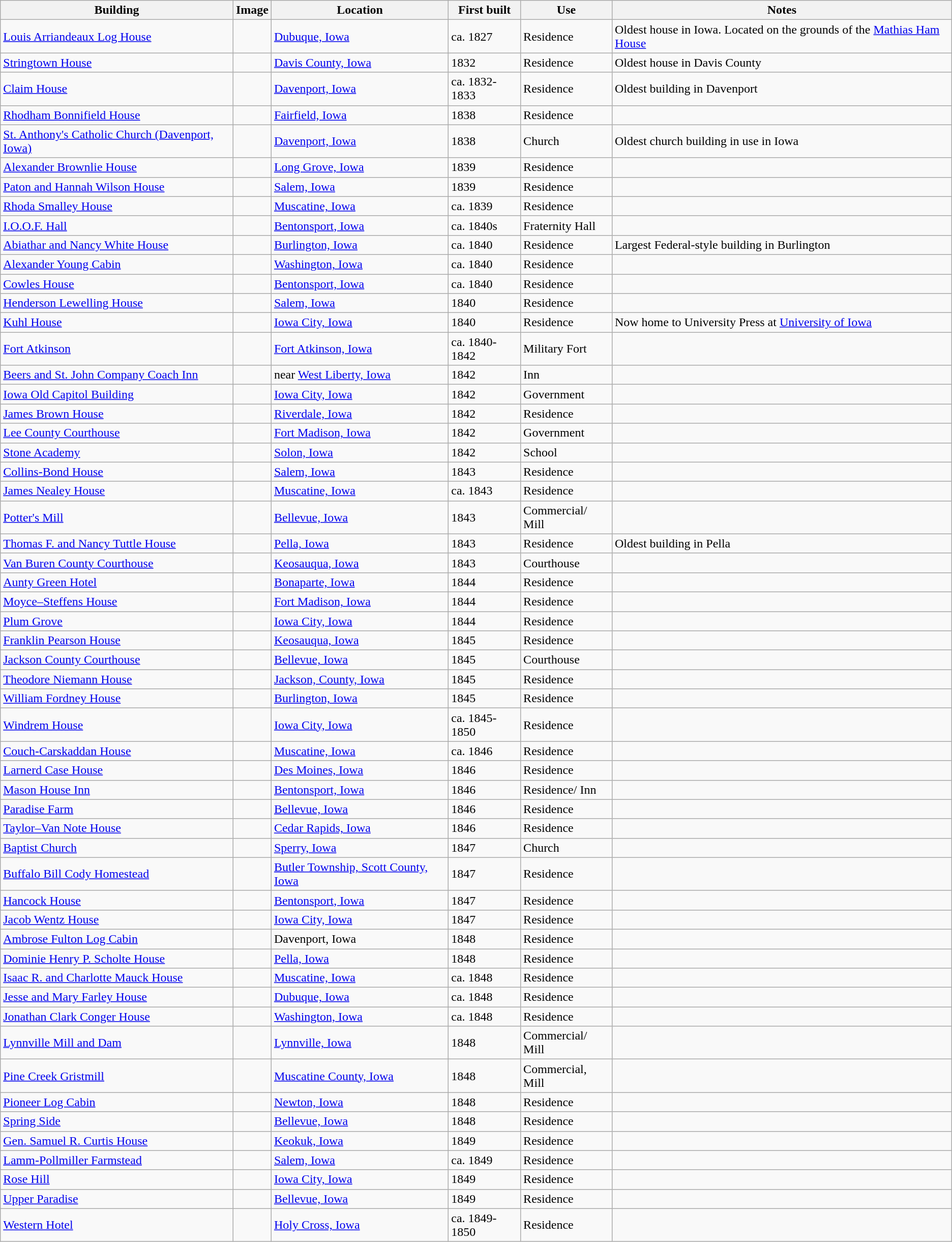<table class="wikitable sortable">
<tr>
<th>Building</th>
<th class="unsortable">Image</th>
<th>Location</th>
<th>First built</th>
<th>Use</th>
<th class="unsortable">Notes</th>
</tr>
<tr>
<td><a href='#'>Louis Arriandeaux Log House</a></td>
<td></td>
<td><a href='#'>Dubuque, Iowa</a></td>
<td>ca. 1827</td>
<td>Residence</td>
<td>Oldest house in Iowa. Located on the grounds of the <a href='#'>Mathias Ham House</a></td>
</tr>
<tr>
<td><a href='#'>Stringtown House</a></td>
<td></td>
<td><a href='#'>Davis County, Iowa</a></td>
<td>1832</td>
<td>Residence</td>
<td>Oldest house in Davis County</td>
</tr>
<tr>
<td><a href='#'>Claim House</a></td>
<td></td>
<td><a href='#'>Davenport, Iowa</a></td>
<td>ca. 1832-1833</td>
<td>Residence</td>
<td>Oldest building in Davenport</td>
</tr>
<tr>
<td><a href='#'>Rhodham Bonnifield House</a></td>
<td></td>
<td><a href='#'>Fairfield, Iowa</a></td>
<td>1838</td>
<td>Residence</td>
<td></td>
</tr>
<tr>
<td><a href='#'>St. Anthony's Catholic Church (Davenport, Iowa)</a></td>
<td></td>
<td><a href='#'>Davenport, Iowa</a></td>
<td>1838</td>
<td>Church</td>
<td>Oldest church building in use in Iowa</td>
</tr>
<tr>
<td><a href='#'>Alexander Brownlie House</a></td>
<td></td>
<td><a href='#'>Long Grove, Iowa</a></td>
<td>1839</td>
<td>Residence</td>
<td></td>
</tr>
<tr>
<td><a href='#'>Paton and Hannah Wilson House</a></td>
<td></td>
<td><a href='#'>Salem, Iowa</a></td>
<td>1839</td>
<td>Residence</td>
<td></td>
</tr>
<tr>
<td><a href='#'>Rhoda Smalley House</a></td>
<td></td>
<td><a href='#'>Muscatine, Iowa</a></td>
<td>ca. 1839</td>
<td>Residence</td>
<td></td>
</tr>
<tr>
<td><a href='#'>I.O.O.F. Hall</a></td>
<td></td>
<td><a href='#'>Bentonsport, Iowa</a></td>
<td>ca. 1840s</td>
<td>Fraternity Hall</td>
<td></td>
</tr>
<tr>
<td><a href='#'>Abiathar and Nancy White House</a></td>
<td></td>
<td><a href='#'>Burlington, Iowa</a></td>
<td>ca. 1840</td>
<td>Residence</td>
<td>Largest Federal-style building in Burlington</td>
</tr>
<tr>
<td><a href='#'>Alexander Young Cabin</a></td>
<td></td>
<td><a href='#'>Washington, Iowa</a></td>
<td>ca. 1840</td>
<td>Residence</td>
<td></td>
</tr>
<tr>
<td><a href='#'>Cowles House</a></td>
<td></td>
<td><a href='#'>Bentonsport, Iowa</a></td>
<td>ca. 1840</td>
<td>Residence</td>
<td></td>
</tr>
<tr>
<td><a href='#'>Henderson Lewelling House</a></td>
<td></td>
<td><a href='#'>Salem, Iowa</a></td>
<td>1840</td>
<td>Residence</td>
<td></td>
</tr>
<tr>
<td><a href='#'>Kuhl House</a></td>
<td></td>
<td><a href='#'>Iowa City, Iowa</a></td>
<td>1840</td>
<td>Residence</td>
<td>Now home to University Press at <a href='#'>University of Iowa</a></td>
</tr>
<tr>
<td><a href='#'>Fort Atkinson</a></td>
<td></td>
<td><a href='#'>Fort Atkinson, Iowa</a></td>
<td>ca. 1840-1842</td>
<td>Military Fort</td>
<td></td>
</tr>
<tr>
<td><a href='#'>Beers and St. John Company Coach Inn</a></td>
<td></td>
<td>near <a href='#'>West Liberty, Iowa</a></td>
<td>1842</td>
<td>Inn</td>
<td></td>
</tr>
<tr>
<td><a href='#'>Iowa Old Capitol Building</a></td>
<td></td>
<td><a href='#'>Iowa City, Iowa</a></td>
<td>1842</td>
<td>Government</td>
<td></td>
</tr>
<tr>
<td><a href='#'>James Brown House</a></td>
<td></td>
<td><a href='#'>Riverdale, Iowa</a></td>
<td>1842</td>
<td>Residence</td>
<td></td>
</tr>
<tr>
<td><a href='#'>Lee County Courthouse</a></td>
<td></td>
<td><a href='#'>Fort Madison, Iowa</a></td>
<td>1842</td>
<td>Government</td>
<td></td>
</tr>
<tr>
<td><a href='#'>Stone Academy</a></td>
<td></td>
<td><a href='#'>Solon, Iowa</a></td>
<td>1842</td>
<td>School</td>
<td></td>
</tr>
<tr>
<td><a href='#'>Collins-Bond House</a></td>
<td></td>
<td><a href='#'>Salem, Iowa</a></td>
<td>1843</td>
<td>Residence</td>
<td></td>
</tr>
<tr>
<td><a href='#'>James Nealey House</a></td>
<td></td>
<td><a href='#'>Muscatine, Iowa</a></td>
<td>ca. 1843</td>
<td>Residence</td>
<td></td>
</tr>
<tr>
<td><a href='#'>Potter's Mill</a></td>
<td></td>
<td><a href='#'>Bellevue, Iowa</a></td>
<td>1843</td>
<td>Commercial/ Mill</td>
<td></td>
</tr>
<tr>
<td><a href='#'>Thomas F. and Nancy Tuttle House</a></td>
<td></td>
<td><a href='#'>Pella, Iowa</a></td>
<td>1843</td>
<td>Residence</td>
<td>Oldest building in Pella</td>
</tr>
<tr>
<td><a href='#'>Van Buren County Courthouse</a></td>
<td></td>
<td><a href='#'>Keosauqua, Iowa</a></td>
<td>1843</td>
<td>Courthouse</td>
<td></td>
</tr>
<tr>
<td><a href='#'>Aunty Green Hotel</a></td>
<td></td>
<td><a href='#'>Bonaparte, Iowa</a></td>
<td>1844</td>
<td>Residence</td>
<td></td>
</tr>
<tr>
<td><a href='#'>Moyce–Steffens House</a></td>
<td></td>
<td><a href='#'>Fort Madison, Iowa</a></td>
<td>1844</td>
<td>Residence</td>
<td></td>
</tr>
<tr>
<td><a href='#'>Plum Grove</a></td>
<td></td>
<td><a href='#'>Iowa City, Iowa</a></td>
<td>1844</td>
<td>Residence</td>
<td></td>
</tr>
<tr>
<td><a href='#'>Franklin Pearson House</a></td>
<td></td>
<td><a href='#'>Keosauqua, Iowa</a></td>
<td>1845</td>
<td>Residence</td>
<td></td>
</tr>
<tr>
<td><a href='#'>Jackson County Courthouse</a></td>
<td></td>
<td><a href='#'>Bellevue, Iowa</a></td>
<td>1845</td>
<td>Courthouse</td>
<td></td>
</tr>
<tr>
<td><a href='#'>Theodore Niemann House</a></td>
<td></td>
<td><a href='#'>Jackson, County, Iowa</a></td>
<td>1845</td>
<td>Residence</td>
<td></td>
</tr>
<tr>
<td><a href='#'>William Fordney House</a></td>
<td></td>
<td><a href='#'>Burlington, Iowa</a></td>
<td>1845</td>
<td>Residence</td>
<td></td>
</tr>
<tr>
<td><a href='#'>Windrem House</a></td>
<td></td>
<td><a href='#'>Iowa City, Iowa</a></td>
<td>ca. 1845-1850</td>
<td>Residence</td>
<td></td>
</tr>
<tr>
<td><a href='#'>Couch-Carskaddan House</a></td>
<td></td>
<td><a href='#'>Muscatine, Iowa</a></td>
<td>ca. 1846</td>
<td>Residence</td>
<td></td>
</tr>
<tr>
<td><a href='#'>Larnerd Case House</a></td>
<td></td>
<td><a href='#'>Des Moines, Iowa</a></td>
<td>1846</td>
<td>Residence</td>
<td></td>
</tr>
<tr>
<td><a href='#'>Mason House Inn</a></td>
<td></td>
<td><a href='#'>Bentonsport, Iowa</a></td>
<td>1846</td>
<td>Residence/ Inn</td>
<td></td>
</tr>
<tr>
<td><a href='#'>Paradise Farm</a></td>
<td></td>
<td><a href='#'>Bellevue, Iowa</a></td>
<td>1846</td>
<td>Residence</td>
<td></td>
</tr>
<tr>
<td><a href='#'>Taylor–Van Note House</a></td>
<td></td>
<td><a href='#'>Cedar Rapids, Iowa</a></td>
<td>1846</td>
<td>Residence</td>
<td></td>
</tr>
<tr>
<td><a href='#'>Baptist Church</a></td>
<td></td>
<td><a href='#'>Sperry, Iowa</a></td>
<td>1847</td>
<td>Church</td>
<td></td>
</tr>
<tr>
<td><a href='#'>Buffalo Bill Cody Homestead</a></td>
<td></td>
<td><a href='#'>Butler Township, Scott County, Iowa</a></td>
<td>1847</td>
<td>Residence</td>
<td></td>
</tr>
<tr>
<td><a href='#'>Hancock House</a></td>
<td></td>
<td><a href='#'>Bentonsport, Iowa</a></td>
<td>1847</td>
<td>Residence</td>
<td></td>
</tr>
<tr>
<td><a href='#'>Jacob Wentz House</a></td>
<td></td>
<td><a href='#'>Iowa City, Iowa</a></td>
<td>1847</td>
<td>Residence</td>
<td></td>
</tr>
<tr>
<td><a href='#'>Ambrose Fulton Log Cabin</a></td>
<td></td>
<td>Davenport, Iowa</td>
<td>1848</td>
<td>Residence</td>
<td></td>
</tr>
<tr>
<td><a href='#'>Dominie Henry P. Scholte House</a></td>
<td></td>
<td><a href='#'>Pella, Iowa</a></td>
<td>1848</td>
<td>Residence</td>
<td></td>
</tr>
<tr>
<td><a href='#'>Isaac R. and Charlotte Mauck House</a></td>
<td></td>
<td><a href='#'>Muscatine, Iowa</a></td>
<td>ca. 1848</td>
<td>Residence</td>
<td></td>
</tr>
<tr>
<td><a href='#'>Jesse and Mary Farley House</a></td>
<td></td>
<td><a href='#'>Dubuque, Iowa</a></td>
<td>ca. 1848</td>
<td>Residence</td>
<td></td>
</tr>
<tr>
<td><a href='#'>Jonathan Clark Conger House</a></td>
<td></td>
<td><a href='#'>Washington, Iowa</a></td>
<td>ca. 1848</td>
<td>Residence</td>
<td></td>
</tr>
<tr>
<td><a href='#'>Lynnville Mill and Dam</a></td>
<td></td>
<td><a href='#'>Lynnville, Iowa</a></td>
<td>1848</td>
<td>Commercial/ Mill</td>
<td></td>
</tr>
<tr>
<td><a href='#'>Pine Creek Gristmill</a></td>
<td></td>
<td><a href='#'>Muscatine County, Iowa</a></td>
<td>1848</td>
<td>Commercial, Mill</td>
<td></td>
</tr>
<tr>
<td><a href='#'>Pioneer Log Cabin</a></td>
<td></td>
<td><a href='#'>Newton, Iowa</a></td>
<td>1848</td>
<td>Residence</td>
<td></td>
</tr>
<tr>
<td><a href='#'>Spring Side</a></td>
<td></td>
<td><a href='#'>Bellevue, Iowa</a></td>
<td>1848</td>
<td>Residence</td>
<td></td>
</tr>
<tr>
<td><a href='#'>Gen. Samuel R. Curtis House</a></td>
<td></td>
<td><a href='#'>Keokuk, Iowa</a></td>
<td>1849</td>
<td>Residence</td>
<td></td>
</tr>
<tr>
<td><a href='#'>Lamm-Pollmiller Farmstead</a></td>
<td></td>
<td><a href='#'>Salem, Iowa</a></td>
<td>ca. 1849</td>
<td>Residence</td>
<td></td>
</tr>
<tr>
<td><a href='#'>Rose Hill</a></td>
<td></td>
<td><a href='#'>Iowa City, Iowa</a></td>
<td>1849</td>
<td>Residence</td>
<td></td>
</tr>
<tr>
<td><a href='#'>Upper Paradise</a></td>
<td></td>
<td><a href='#'>Bellevue, Iowa</a></td>
<td>1849</td>
<td>Residence</td>
<td></td>
</tr>
<tr>
<td><a href='#'>Western Hotel</a></td>
<td></td>
<td><a href='#'>Holy Cross, Iowa</a></td>
<td>ca. 1849-1850</td>
<td>Residence</td>
<td></td>
</tr>
</table>
